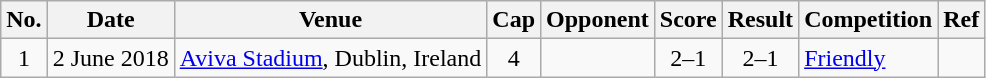<table class="wikitable">
<tr>
<th scope=col>No.</th>
<th scope=col data-sort-type=date>Date</th>
<th scope=col>Venue</th>
<th scope=col>Cap</th>
<th scope=col>Opponent</th>
<th scope=col>Score</th>
<th scope=col>Result</th>
<th scope=col>Competition</th>
<th>Ref</th>
</tr>
<tr>
<td align=center>1</td>
<td>2 June 2018</td>
<td><a href='#'>Aviva Stadium</a>, Dublin, Ireland</td>
<td scope=row style="text-align: center;">4</td>
<td></td>
<td align=center>2–1</td>
<td align=center>2–1</td>
<td><a href='#'>Friendly</a></td>
<td></td>
</tr>
</table>
